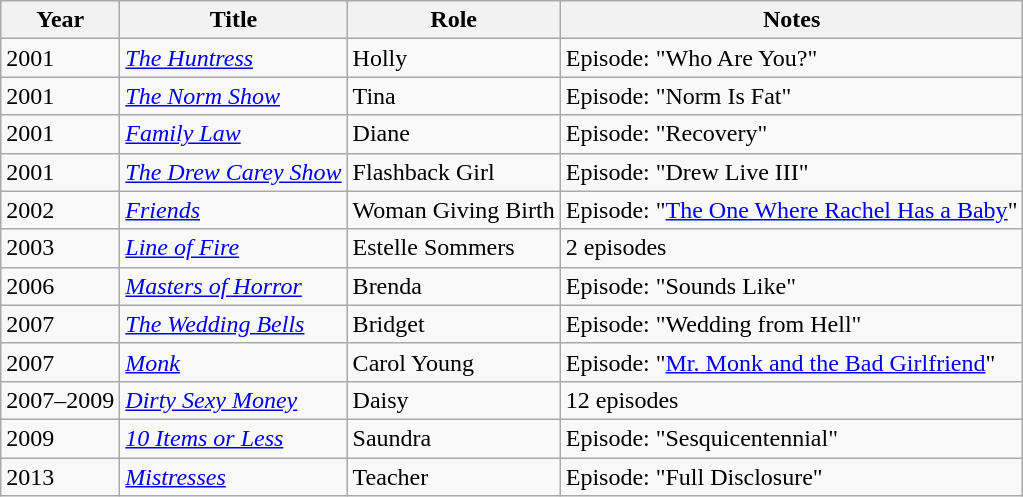<table class="wikitable sortable">
<tr>
<th>Year</th>
<th>Title</th>
<th>Role</th>
<th>Notes</th>
</tr>
<tr>
<td>2001</td>
<td><a href='#'><em>The Huntress</em></a></td>
<td>Holly</td>
<td>Episode: "Who Are You?"</td>
</tr>
<tr>
<td>2001</td>
<td><em><a href='#'>The Norm Show</a></em></td>
<td>Tina</td>
<td>Episode: "Norm Is Fat"</td>
</tr>
<tr>
<td>2001</td>
<td><a href='#'><em>Family Law</em></a></td>
<td>Diane</td>
<td>Episode: "Recovery"</td>
</tr>
<tr>
<td>2001</td>
<td><em><a href='#'>The Drew Carey Show</a></em></td>
<td>Flashback Girl</td>
<td>Episode: "Drew Live III"</td>
</tr>
<tr>
<td>2002</td>
<td><em><a href='#'>Friends</a></em></td>
<td>Woman Giving Birth</td>
<td>Episode: "<a href='#'>The One Where Rachel Has a Baby</a>"</td>
</tr>
<tr>
<td>2003</td>
<td><a href='#'><em>Line of Fire</em></a></td>
<td>Estelle Sommers</td>
<td>2 episodes</td>
</tr>
<tr>
<td>2006</td>
<td><em><a href='#'>Masters of Horror</a></em></td>
<td>Brenda</td>
<td>Episode: "Sounds Like"</td>
</tr>
<tr>
<td>2007</td>
<td><em><a href='#'>The Wedding Bells</a></em></td>
<td>Bridget</td>
<td>Episode: "Wedding from Hell"</td>
</tr>
<tr>
<td>2007</td>
<td><a href='#'><em>Monk</em></a></td>
<td>Carol Young</td>
<td>Episode: "<a href='#'>Mr. Monk and the Bad Girlfriend</a>"</td>
</tr>
<tr>
<td>2007–2009</td>
<td><em><a href='#'>Dirty Sexy Money</a></em></td>
<td>Daisy</td>
<td>12 episodes</td>
</tr>
<tr>
<td>2009</td>
<td><a href='#'><em>10 Items or Less</em></a></td>
<td>Saundra</td>
<td>Episode: "Sesquicentennial"</td>
</tr>
<tr>
<td>2013</td>
<td><a href='#'><em>Mistresses</em></a></td>
<td>Teacher</td>
<td>Episode: "Full Disclosure"</td>
</tr>
</table>
